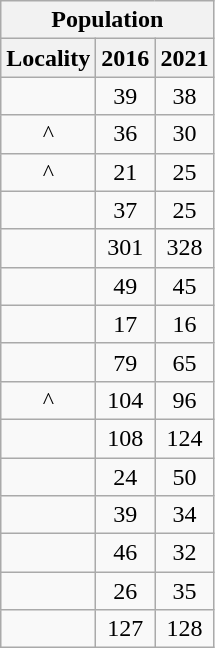<table class="wikitable" style="text-align:center;">
<tr>
<th colspan="3" style="text-align:center;  font-weight:bold">Population</th>
</tr>
<tr>
<th style="text-align:center; background:  font-weight:bold">Locality</th>
<th style="text-align:center; background:  font-weight:bold"><strong>2016</strong></th>
<th style="text-align:center; background:  font-weight:bold"><strong>2021</strong></th>
</tr>
<tr>
<td></td>
<td>39</td>
<td>38</td>
</tr>
<tr>
<td>^</td>
<td>36</td>
<td>30</td>
</tr>
<tr>
<td>^</td>
<td>21</td>
<td>25</td>
</tr>
<tr>
<td></td>
<td>37</td>
<td>25</td>
</tr>
<tr>
<td></td>
<td>301</td>
<td>328</td>
</tr>
<tr>
<td></td>
<td>49</td>
<td>45</td>
</tr>
<tr>
<td></td>
<td>17</td>
<td>16</td>
</tr>
<tr>
<td></td>
<td>79</td>
<td>65</td>
</tr>
<tr>
<td>^</td>
<td>104</td>
<td>96</td>
</tr>
<tr>
<td></td>
<td>108</td>
<td>124</td>
</tr>
<tr>
<td></td>
<td>24</td>
<td>50</td>
</tr>
<tr>
<td></td>
<td>39</td>
<td>34</td>
</tr>
<tr>
<td></td>
<td>46</td>
<td>32</td>
</tr>
<tr>
<td></td>
<td>26</td>
<td>35</td>
</tr>
<tr>
<td></td>
<td>127</td>
<td>128</td>
</tr>
</table>
